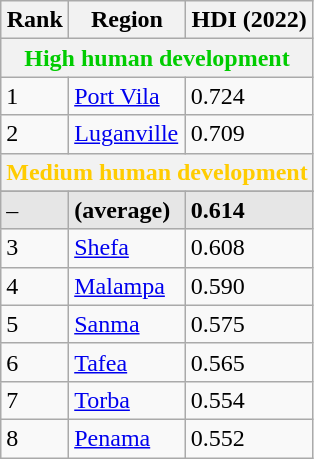<table class="wikitable sortable">
<tr>
<th>Rank</th>
<th>Region</th>
<th>HDI (2022)</th>
</tr>
<tr>
<th colspan="3" style="color:#0c0;">High human development</th>
</tr>
<tr>
<td>1</td>
<td><a href='#'>Port Vila</a></td>
<td>0.724</td>
</tr>
<tr>
<td>2</td>
<td> <a href='#'>Luganville</a></td>
<td>0.709</td>
</tr>
<tr>
<th colspan="3" style="color:#fc0;">Medium human development</th>
</tr>
<tr>
</tr>
<tr style="background:#e6e6e6">
<td>–</td>
<td><strong> (average)</strong></td>
<td><strong>0.614</strong></td>
</tr>
<tr>
<td>3</td>
<td> <a href='#'>Shefa</a></td>
<td>0.608</td>
</tr>
<tr>
<td>4</td>
<td> <a href='#'>Malampa</a></td>
<td>0.590</td>
</tr>
<tr>
<td>5</td>
<td> <a href='#'>Sanma</a></td>
<td>0.575</td>
</tr>
<tr>
<td>6</td>
<td> <a href='#'>Tafea</a></td>
<td>0.565</td>
</tr>
<tr>
<td>7</td>
<td> <a href='#'>Torba</a></td>
<td>0.554</td>
</tr>
<tr>
<td>8</td>
<td> <a href='#'>Penama</a></td>
<td>0.552</td>
</tr>
</table>
